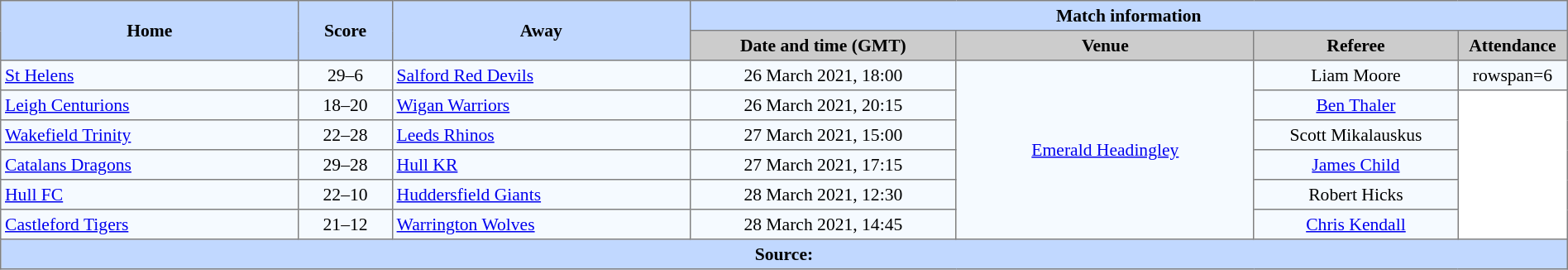<table border=1 style="border-collapse:collapse; font-size:90%; text-align:center;" cellpadding=3 cellspacing=0 width=100%>
<tr style="background:#C1D8ff;">
<th scope="col" rowspan=2 width=19%>Home</th>
<th scope="col" rowspan=2 width=6%>Score</th>
<th scope="col" rowspan=2 width=19%>Away</th>
<th colspan=4>Match information</th>
</tr>
<tr style="background:#CCCCCC;">
<th scope="col" width=17%>Date and time (GMT)</th>
<th scope="col" width=19%>Venue</th>
<th scope="col" width=13%>Referee</th>
<th scope="col" width=7%>Attendance</th>
</tr>
<tr style="background:#F5FAFF;">
<td style="text-align:left;"> <a href='#'>St Helens</a></td>
<td>29–6</td>
<td style="text-align:left;"> <a href='#'>Salford Red Devils</a></td>
<td>26 March 2021, 18:00</td>
<td rowspan=6><a href='#'>Emerald Headingley</a></td>
<td>Liam Moore</td>
<td>rowspan=6</td>
</tr>
<tr style="background:#F5FAFF;">
<td style="text-align:left;"> <a href='#'>Leigh Centurions</a></td>
<td>18–20</td>
<td style="text-align:left;"> <a href='#'>Wigan Warriors</a></td>
<td>26 March 2021, 20:15</td>
<td><a href='#'>Ben Thaler</a></td>
</tr>
<tr style="background:#F5FAFF;">
<td style="text-align:left;"> <a href='#'>Wakefield Trinity</a></td>
<td>22–28</td>
<td style="text-align:left;"> <a href='#'>Leeds Rhinos</a></td>
<td>27 March 2021, 15:00</td>
<td>Scott Mikalauskus</td>
</tr>
<tr style="background:#F5FAFF;">
<td style="text-align:left;"> <a href='#'>Catalans Dragons</a></td>
<td>29–28</td>
<td style="text-align:left;"> <a href='#'>Hull KR</a></td>
<td>27 March 2021, 17:15</td>
<td><a href='#'>James Child</a></td>
</tr>
<tr style="background:#F5FAFF;">
<td style="text-align:left;"> <a href='#'>Hull FC</a></td>
<td>22–10</td>
<td style="text-align:left;"> <a href='#'>Huddersfield Giants</a></td>
<td>28 March 2021, 12:30</td>
<td>Robert Hicks</td>
</tr>
<tr style="background:#F5FAFF;">
<td style="text-align:left;"> <a href='#'>Castleford Tigers</a></td>
<td>21–12</td>
<td style="text-align:left;"> <a href='#'>Warrington Wolves</a></td>
<td>28 March 2021, 14:45</td>
<td><a href='#'>Chris Kendall</a></td>
</tr>
<tr style="background:#c1d8ff;">
<th colspan=7>Source:</th>
</tr>
</table>
